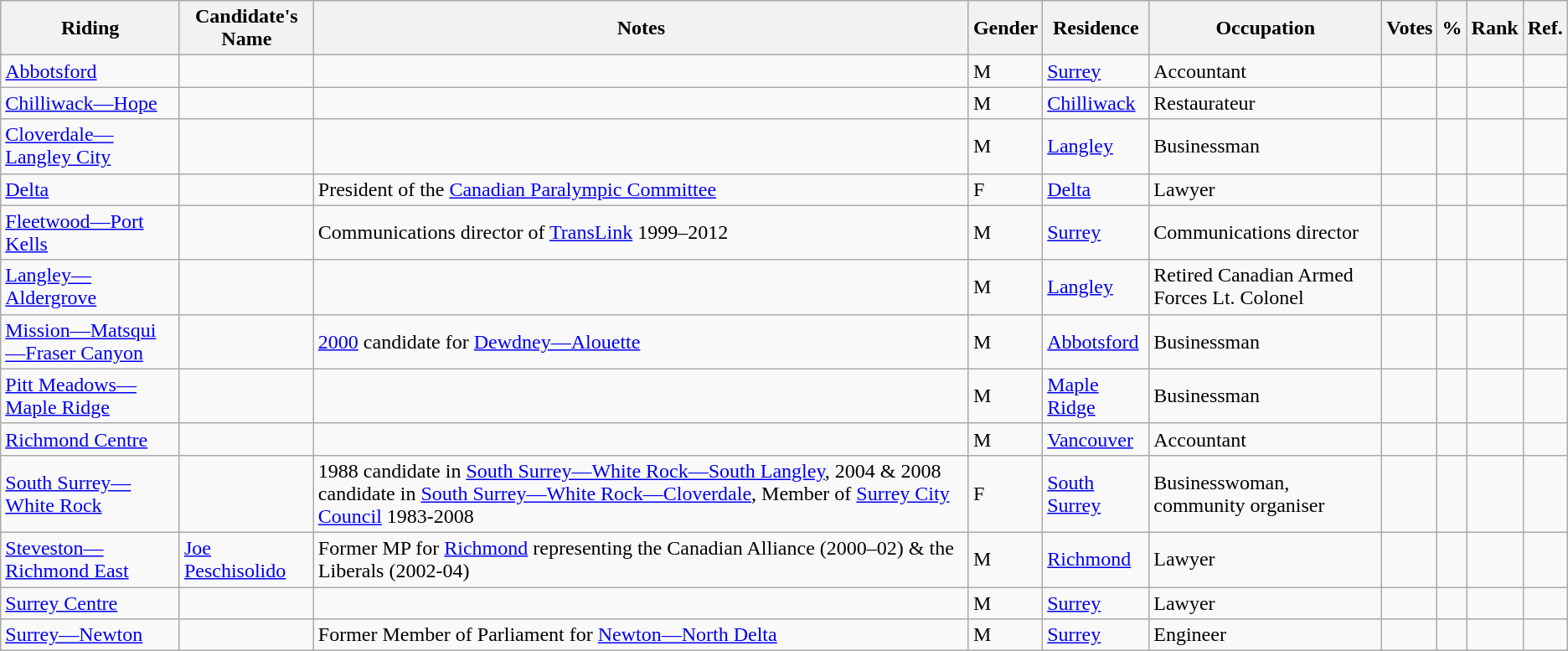<table class="wikitable sortable">
<tr>
<th>Riding</th>
<th>Candidate's Name</th>
<th>Notes</th>
<th>Gender</th>
<th>Residence</th>
<th>Occupation</th>
<th>Votes</th>
<th>%</th>
<th>Rank</th>
<th>Ref.</th>
</tr>
<tr>
<td><a href='#'>Abbotsford</a></td>
<td></td>
<td></td>
<td>M</td>
<td><a href='#'>Surrey</a></td>
<td>Accountant</td>
<td></td>
<td></td>
<td></td>
<td></td>
</tr>
<tr>
<td><a href='#'>Chilliwack—Hope</a></td>
<td></td>
<td></td>
<td>M</td>
<td><a href='#'>Chilliwack</a></td>
<td>Restaurateur</td>
<td></td>
<td></td>
<td></td>
<td></td>
</tr>
<tr>
<td><a href='#'>Cloverdale—Langley City</a></td>
<td></td>
<td></td>
<td>M</td>
<td><a href='#'>Langley</a></td>
<td>Businessman</td>
<td></td>
<td></td>
<td></td>
<td></td>
</tr>
<tr>
<td><a href='#'>Delta</a></td>
<td></td>
<td>President of the <a href='#'>Canadian Paralympic Committee</a></td>
<td>F</td>
<td><a href='#'>Delta</a></td>
<td>Lawyer</td>
<td></td>
<td></td>
<td></td>
<td></td>
</tr>
<tr>
<td><a href='#'>Fleetwood—Port Kells</a></td>
<td></td>
<td>Communications director of <a href='#'>TransLink</a> 1999–2012</td>
<td>M</td>
<td><a href='#'>Surrey</a></td>
<td>Communications director</td>
<td></td>
<td></td>
<td></td>
<td></td>
</tr>
<tr>
<td><a href='#'>Langley—Aldergrove</a></td>
<td></td>
<td></td>
<td>M</td>
<td><a href='#'>Langley</a></td>
<td>Retired Canadian Armed Forces Lt. Colonel</td>
<td></td>
<td></td>
<td></td>
<td></td>
</tr>
<tr>
<td><a href='#'>Mission—Matsqui—Fraser Canyon</a></td>
<td></td>
<td><a href='#'>2000</a> candidate for <a href='#'>Dewdney—Alouette</a></td>
<td>M</td>
<td><a href='#'>Abbotsford</a></td>
<td>Businessman</td>
<td></td>
<td></td>
<td></td>
<td></td>
</tr>
<tr>
<td><a href='#'>Pitt Meadows—Maple Ridge</a></td>
<td></td>
<td></td>
<td>M</td>
<td><a href='#'>Maple Ridge</a></td>
<td>Businessman</td>
<td></td>
<td></td>
<td></td>
<td></td>
</tr>
<tr>
<td><a href='#'>Richmond Centre</a></td>
<td></td>
<td></td>
<td>M</td>
<td><a href='#'>Vancouver</a></td>
<td>Accountant</td>
<td></td>
<td></td>
<td></td>
<td></td>
</tr>
<tr>
<td><a href='#'>South Surrey—White Rock</a></td>
<td></td>
<td>1988 candidate in <a href='#'>South Surrey—White Rock—South Langley</a>, 2004 & 2008 candidate in <a href='#'>South Surrey—White Rock—Cloverdale</a>, Member of <a href='#'>Surrey City Council</a> 1983-2008</td>
<td>F</td>
<td><a href='#'>South Surrey</a></td>
<td>Businesswoman, community organiser</td>
<td></td>
<td></td>
<td></td>
<td></td>
</tr>
<tr>
<td><a href='#'>Steveston—Richmond East</a></td>
<td><a href='#'>Joe Peschisolido</a></td>
<td>Former MP for <a href='#'>Richmond</a> representing the Canadian Alliance (2000–02) & the Liberals (2002-04)</td>
<td>M</td>
<td><a href='#'>Richmond</a></td>
<td>Lawyer</td>
<td></td>
<td></td>
<td></td>
<td></td>
</tr>
<tr>
<td><a href='#'>Surrey Centre</a></td>
<td></td>
<td></td>
<td>M</td>
<td><a href='#'>Surrey</a></td>
<td>Lawyer</td>
<td></td>
<td></td>
<td></td>
<td></td>
</tr>
<tr>
<td><a href='#'>Surrey—Newton</a></td>
<td></td>
<td>Former Member of Parliament for <a href='#'>Newton—North Delta</a></td>
<td>M</td>
<td><a href='#'>Surrey</a></td>
<td>Engineer</td>
<td></td>
<td></td>
<td></td>
<td></td>
</tr>
</table>
